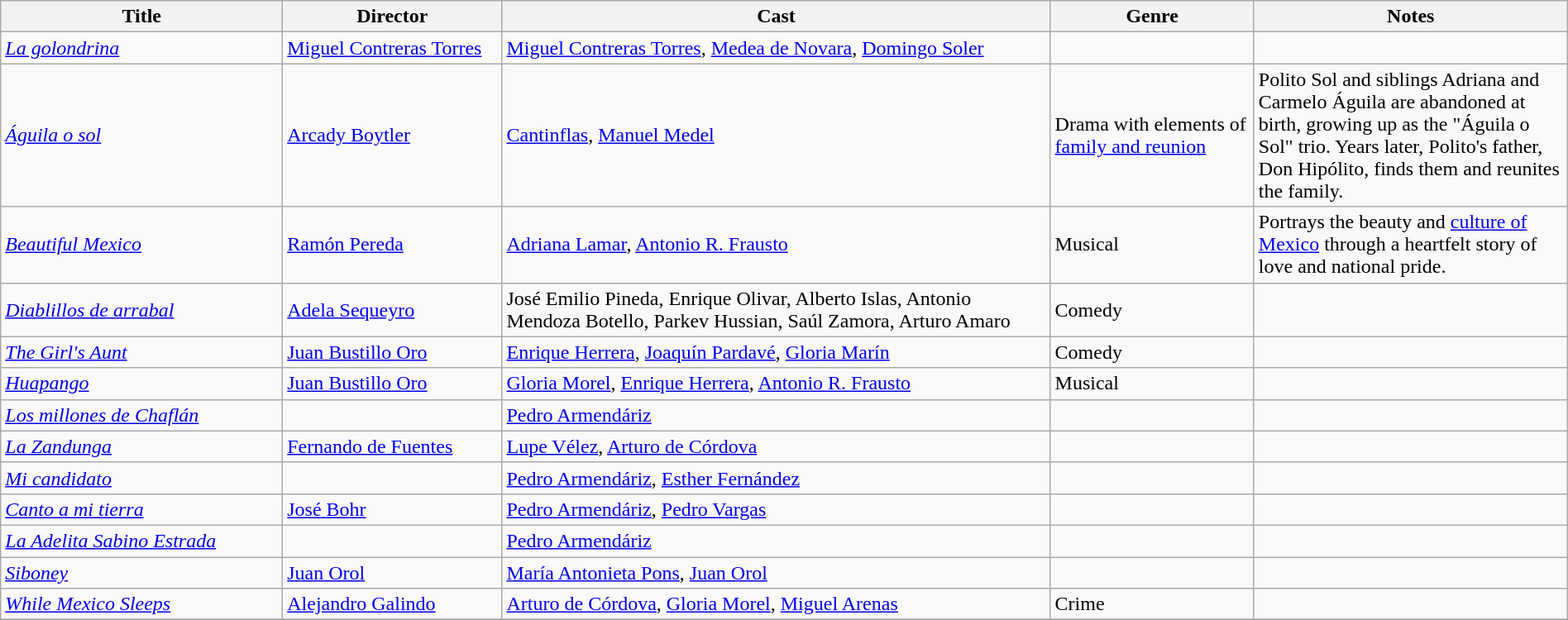<table class="wikitable" style="width:100%;">
<tr>
<th style="width:18%;">Title</th>
<th style="width:14%;">Director</th>
<th style="width:35%;">Cast</th>
<th style="width:13%;">Genre</th>
<th style="width:20%;">Notes</th>
</tr>
<tr>
<td><em><a href='#'>La golondrina</a></em></td>
<td><a href='#'>Miguel Contreras Torres</a></td>
<td><a href='#'>Miguel Contreras Torres</a>, <a href='#'>Medea de Novara</a>, <a href='#'>Domingo Soler</a></td>
<td></td>
<td></td>
</tr>
<tr>
<td><em><a href='#'>Águila o sol</a></em></td>
<td><a href='#'>Arcady Boytler</a></td>
<td><a href='#'>Cantinflas</a>, <a href='#'>Manuel Medel</a></td>
<td>Drama with elements of <a href='#'>family and reunion</a></td>
<td>Polito Sol and siblings Adriana and Carmelo Águila are abandoned at birth, growing up as the "Águila o Sol" trio. Years later, Polito's father, Don Hipólito, finds them and reunites the family.</td>
</tr>
<tr>
<td><em><a href='#'>Beautiful Mexico</a></em></td>
<td><a href='#'>Ramón Pereda </a></td>
<td><a href='#'>Adriana Lamar</a>, <a href='#'>Antonio R. Frausto</a></td>
<td>Musical</td>
<td>Portrays the beauty and <a href='#'>culture of Mexico</a> through a heartfelt story of love and national pride.</td>
</tr>
<tr>
<td><em><a href='#'>Diablillos de arrabal</a></em></td>
<td><a href='#'>Adela Sequeyro</a></td>
<td>José Emilio Pineda, Enrique Olivar, Alberto Islas, Antonio Mendoza Botello, Parkev Hussian, Saúl Zamora, Arturo Amaro</td>
<td>Comedy</td>
<td></td>
</tr>
<tr>
<td><em><a href='#'>The Girl's Aunt</a></em></td>
<td><a href='#'>Juan Bustillo Oro</a></td>
<td><a href='#'>Enrique Herrera</a>, <a href='#'>Joaquín Pardavé</a>, <a href='#'>Gloria Marín</a></td>
<td>Comedy</td>
<td></td>
</tr>
<tr>
<td><em><a href='#'>Huapango</a></em></td>
<td><a href='#'>Juan Bustillo Oro</a></td>
<td><a href='#'>Gloria Morel</a>, <a href='#'>Enrique Herrera</a>, <a href='#'>Antonio R. Frausto</a></td>
<td>Musical</td>
<td></td>
</tr>
<tr>
<td><em><a href='#'>Los millones de Chaflán</a></em></td>
<td></td>
<td><a href='#'>Pedro Armendáriz</a></td>
<td></td>
<td></td>
</tr>
<tr>
<td><em><a href='#'>La Zandunga</a></em></td>
<td><a href='#'>Fernando de Fuentes</a></td>
<td><a href='#'>Lupe Vélez</a>, <a href='#'>Arturo de Córdova</a></td>
<td></td>
<td></td>
</tr>
<tr>
<td><em><a href='#'>Mi candidato</a></em></td>
<td></td>
<td><a href='#'>Pedro Armendáriz</a>, <a href='#'>Esther Fernández</a></td>
<td></td>
<td></td>
</tr>
<tr>
<td><em><a href='#'>Canto a mi tierra</a></em></td>
<td><a href='#'>José Bohr</a></td>
<td><a href='#'>Pedro Armendáriz</a>, <a href='#'>Pedro Vargas</a></td>
<td></td>
<td></td>
</tr>
<tr>
<td><em><a href='#'>La Adelita Sabino Estrada</a></em></td>
<td></td>
<td><a href='#'>Pedro Armendáriz</a></td>
<td></td>
<td></td>
</tr>
<tr>
<td><em><a href='#'>Siboney</a></em></td>
<td><a href='#'>Juan Orol</a></td>
<td><a href='#'>María Antonieta Pons</a>, <a href='#'>Juan Orol</a></td>
<td></td>
<td></td>
</tr>
<tr>
<td><em><a href='#'>While Mexico Sleeps</a></em></td>
<td><a href='#'>Alejandro Galindo</a></td>
<td><a href='#'>Arturo de Córdova</a>, <a href='#'>Gloria Morel</a>, <a href='#'>Miguel Arenas</a></td>
<td>Crime</td>
<td></td>
</tr>
<tr>
</tr>
</table>
